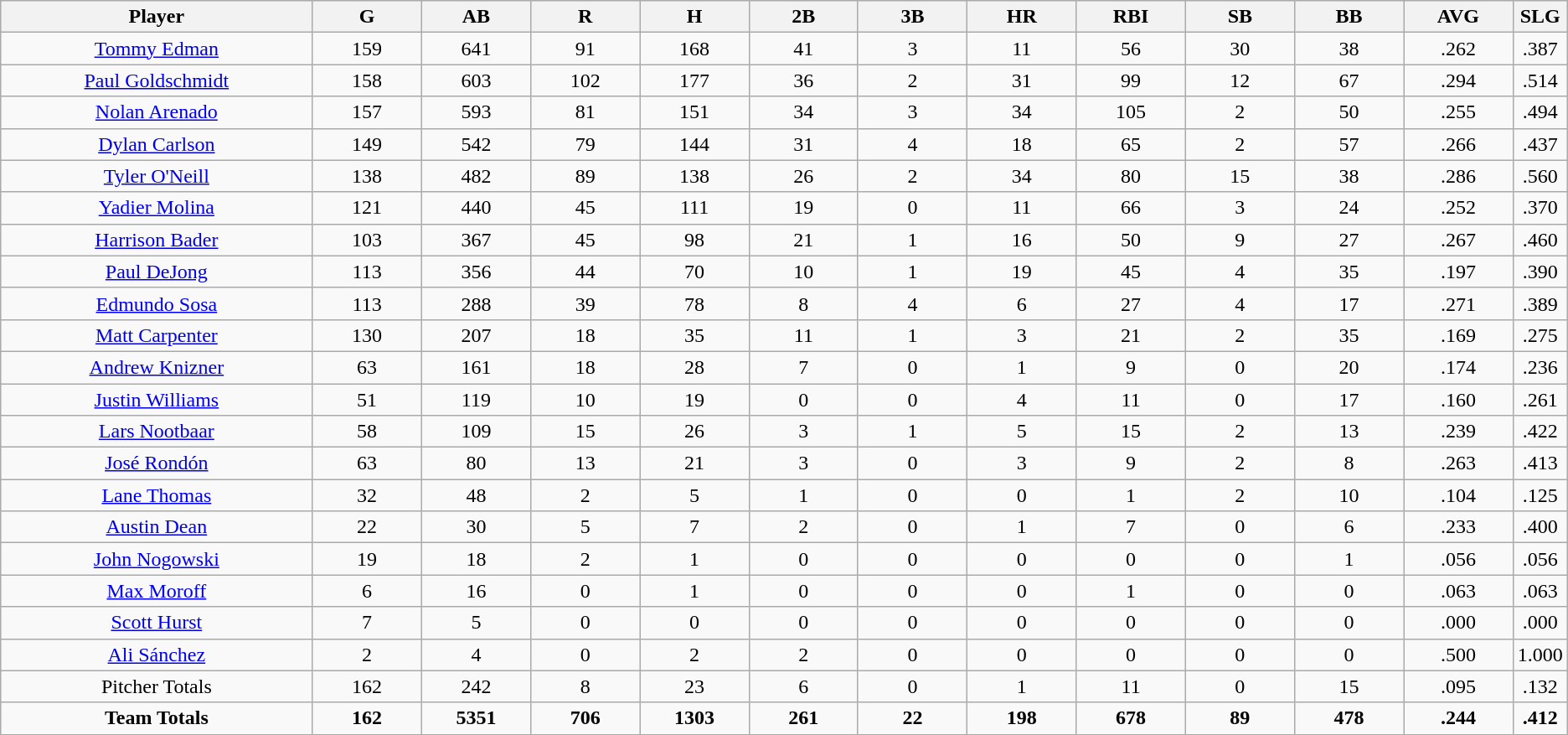<table class=wikitable style="text-align:center">
<tr>
<th bgcolor=#DDDDFF; width="20%">Player</th>
<th bgcolor=#DDDDFF; width="7%">G</th>
<th bgcolor=#DDDDFF; width="7%">AB</th>
<th bgcolor=#DDDDFF; width="7%">R</th>
<th bgcolor=#DDDDFF; width="7%">H</th>
<th bgcolor=#DDDDFF; width="7%">2B</th>
<th bgcolor=#DDDDFF; width="7%">3B</th>
<th bgcolor=#DDDDFF; width="7%">HR</th>
<th bgcolor=#DDDDFF; width="7%">RBI</th>
<th bgcolor=#DDDDFF; width="7%">SB</th>
<th bgcolor=#DDDDFF; width="7%">BB</th>
<th bgcolor=#DDDDFF; width="7%">AVG</th>
<th bgcolor=#DDDDFF; width="7%">SLG</th>
</tr>
<tr>
<td><a href='#'>Tommy Edman</a></td>
<td>159</td>
<td>641</td>
<td>91</td>
<td>168</td>
<td>41</td>
<td>3</td>
<td>11</td>
<td>56</td>
<td>30</td>
<td>38</td>
<td>.262</td>
<td>.387</td>
</tr>
<tr>
<td><a href='#'>Paul Goldschmidt</a></td>
<td>158</td>
<td>603</td>
<td>102</td>
<td>177</td>
<td>36</td>
<td>2</td>
<td>31</td>
<td>99</td>
<td>12</td>
<td>67</td>
<td>.294</td>
<td>.514</td>
</tr>
<tr>
<td><a href='#'>Nolan Arenado</a></td>
<td>157</td>
<td>593</td>
<td>81</td>
<td>151</td>
<td>34</td>
<td>3</td>
<td>34</td>
<td>105</td>
<td>2</td>
<td>50</td>
<td>.255</td>
<td>.494</td>
</tr>
<tr>
<td><a href='#'>Dylan Carlson</a></td>
<td>149</td>
<td>542</td>
<td>79</td>
<td>144</td>
<td>31</td>
<td>4</td>
<td>18</td>
<td>65</td>
<td>2</td>
<td>57</td>
<td>.266</td>
<td>.437</td>
</tr>
<tr>
<td><a href='#'>Tyler O'Neill</a></td>
<td>138</td>
<td>482</td>
<td>89</td>
<td>138</td>
<td>26</td>
<td>2</td>
<td>34</td>
<td>80</td>
<td>15</td>
<td>38</td>
<td>.286</td>
<td>.560</td>
</tr>
<tr>
<td><a href='#'>Yadier Molina</a></td>
<td>121</td>
<td>440</td>
<td>45</td>
<td>111</td>
<td>19</td>
<td>0</td>
<td>11</td>
<td>66</td>
<td>3</td>
<td>24</td>
<td>.252</td>
<td>.370</td>
</tr>
<tr>
<td><a href='#'>Harrison Bader</a></td>
<td>103</td>
<td>367</td>
<td>45</td>
<td>98</td>
<td>21</td>
<td>1</td>
<td>16</td>
<td>50</td>
<td>9</td>
<td>27</td>
<td>.267</td>
<td>.460</td>
</tr>
<tr>
<td><a href='#'>Paul DeJong</a></td>
<td>113</td>
<td>356</td>
<td>44</td>
<td>70</td>
<td>10</td>
<td>1</td>
<td>19</td>
<td>45</td>
<td>4</td>
<td>35</td>
<td>.197</td>
<td>.390</td>
</tr>
<tr>
<td><a href='#'>Edmundo Sosa</a></td>
<td>113</td>
<td>288</td>
<td>39</td>
<td>78</td>
<td>8</td>
<td>4</td>
<td>6</td>
<td>27</td>
<td>4</td>
<td>17</td>
<td>.271</td>
<td>.389</td>
</tr>
<tr>
<td><a href='#'>Matt Carpenter</a></td>
<td>130</td>
<td>207</td>
<td>18</td>
<td>35</td>
<td>11</td>
<td>1</td>
<td>3</td>
<td>21</td>
<td>2</td>
<td>35</td>
<td>.169</td>
<td>.275</td>
</tr>
<tr>
<td><a href='#'>Andrew Knizner</a></td>
<td>63</td>
<td>161</td>
<td>18</td>
<td>28</td>
<td>7</td>
<td>0</td>
<td>1</td>
<td>9</td>
<td>0</td>
<td>20</td>
<td>.174</td>
<td>.236</td>
</tr>
<tr>
<td><a href='#'>Justin Williams</a></td>
<td>51</td>
<td>119</td>
<td>10</td>
<td>19</td>
<td>0</td>
<td>0</td>
<td>4</td>
<td>11</td>
<td>0</td>
<td>17</td>
<td>.160</td>
<td>.261</td>
</tr>
<tr>
<td><a href='#'>Lars Nootbaar</a></td>
<td>58</td>
<td>109</td>
<td>15</td>
<td>26</td>
<td>3</td>
<td>1</td>
<td>5</td>
<td>15</td>
<td>2</td>
<td>13</td>
<td>.239</td>
<td>.422</td>
</tr>
<tr>
<td><a href='#'>José Rondón</a></td>
<td>63</td>
<td>80</td>
<td>13</td>
<td>21</td>
<td>3</td>
<td>0</td>
<td>3</td>
<td>9</td>
<td>2</td>
<td>8</td>
<td>.263</td>
<td>.413</td>
</tr>
<tr>
<td><a href='#'>Lane Thomas</a></td>
<td>32</td>
<td>48</td>
<td>2</td>
<td>5</td>
<td>1</td>
<td>0</td>
<td>0</td>
<td>1</td>
<td>2</td>
<td>10</td>
<td>.104</td>
<td>.125</td>
</tr>
<tr>
<td><a href='#'>Austin Dean</a></td>
<td>22</td>
<td>30</td>
<td>5</td>
<td>7</td>
<td>2</td>
<td>0</td>
<td>1</td>
<td>7</td>
<td>0</td>
<td>6</td>
<td>.233</td>
<td>.400</td>
</tr>
<tr>
<td><a href='#'>John Nogowski</a></td>
<td>19</td>
<td>18</td>
<td>2</td>
<td>1</td>
<td>0</td>
<td>0</td>
<td>0</td>
<td>0</td>
<td>0</td>
<td>1</td>
<td>.056</td>
<td>.056</td>
</tr>
<tr>
<td><a href='#'>Max Moroff</a></td>
<td>6</td>
<td>16</td>
<td>0</td>
<td>1</td>
<td>0</td>
<td>0</td>
<td>0</td>
<td>1</td>
<td>0</td>
<td>0</td>
<td>.063</td>
<td>.063</td>
</tr>
<tr>
<td><a href='#'>Scott Hurst</a></td>
<td>7</td>
<td>5</td>
<td>0</td>
<td>0</td>
<td>0</td>
<td>0</td>
<td>0</td>
<td>0</td>
<td>0</td>
<td>0</td>
<td>.000</td>
<td>.000</td>
</tr>
<tr>
<td><a href='#'>Ali Sánchez</a></td>
<td>2</td>
<td>4</td>
<td>0</td>
<td>2</td>
<td>2</td>
<td>0</td>
<td>0</td>
<td>0</td>
<td>0</td>
<td>0</td>
<td>.500</td>
<td>1.000</td>
</tr>
<tr>
<td>Pitcher Totals</td>
<td>162</td>
<td>242</td>
<td>8</td>
<td>23</td>
<td>6</td>
<td>0</td>
<td>1</td>
<td>11</td>
<td>0</td>
<td>15</td>
<td>.095</td>
<td>.132</td>
</tr>
<tr>
<td><strong>Team Totals</strong></td>
<td><strong>162</strong></td>
<td><strong>5351</strong></td>
<td><strong>706</strong></td>
<td><strong>1303</strong></td>
<td><strong>261</strong></td>
<td><strong>22</strong></td>
<td><strong>198</strong></td>
<td><strong>678</strong></td>
<td><strong>89</strong></td>
<td><strong>478</strong></td>
<td><strong>.244</strong></td>
<td><strong>.412</strong></td>
</tr>
</table>
